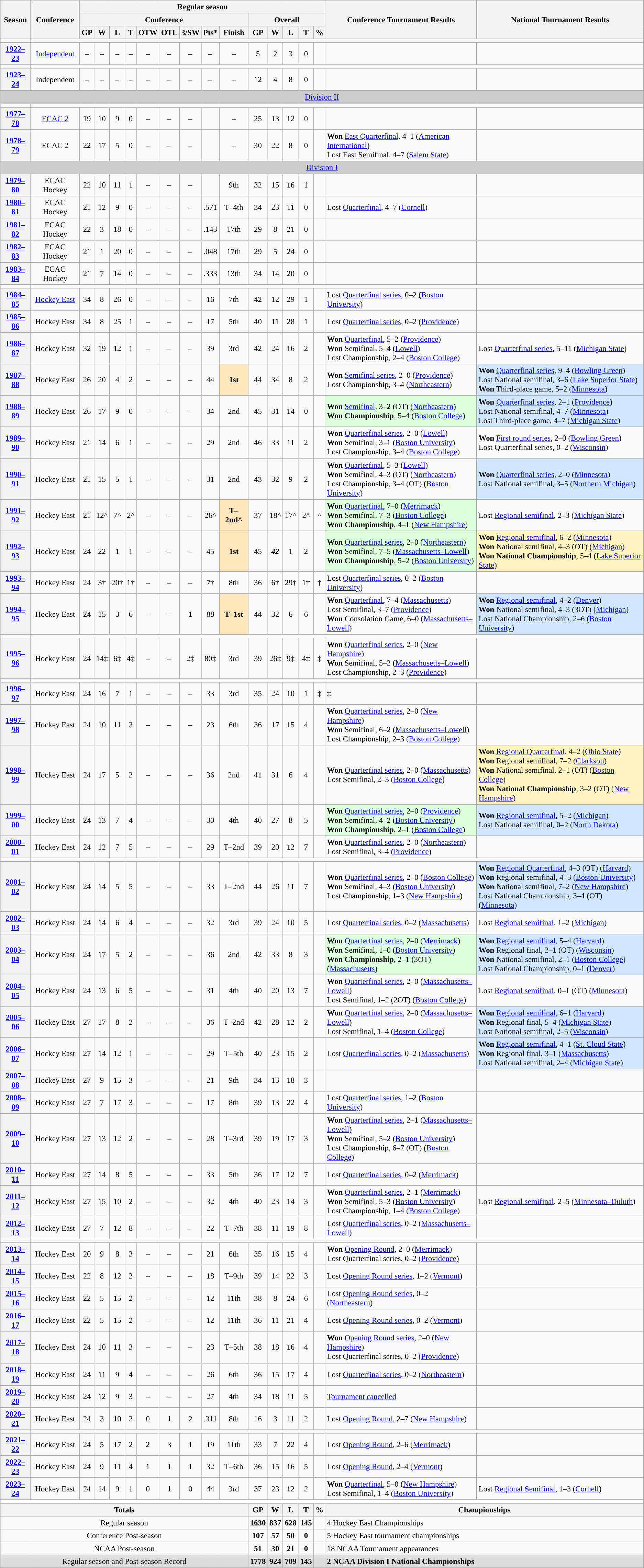<table class="wikitable" style="text-align: center; font-size: 95%">
<tr>
<th rowspan="3">Season</th>
<th rowspan="3">Conference</th>
<th colspan="14">Regular season</th>
<th rowspan="3">Conference Tournament Results</th>
<th rowspan="3">National Tournament Results</th>
</tr>
<tr>
<th colspan="9">Conference</th>
<th colspan="5">Overall</th>
</tr>
<tr>
<th>GP</th>
<th>W</th>
<th>L</th>
<th>T</th>
<th>OTW</th>
<th>OTL</th>
<th>3/SW</th>
<th>Pts*</th>
<th>Finish</th>
<th>GP</th>
<th>W</th>
<th>L</th>
<th>T</th>
<th>%</th>
</tr>
<tr>
<td><a href='#'></a> </td>
</tr>
<tr>
<th><a href='#'>1922–23</a></th>
<td><a href='#'>Independent</a></td>
<td>–</td>
<td>–</td>
<td>–</td>
<td>–</td>
<td>–</td>
<td>–</td>
<td>–</td>
<td>–</td>
<td>–</td>
<td>5</td>
<td>2</td>
<td>3</td>
<td>0</td>
<td></td>
<td align="left"></td>
<td align="left"></td>
</tr>
<tr>
<td><a href='#'></a> </td>
</tr>
<tr>
<th><a href='#'>1923–24</a></th>
<td>Independent</td>
<td>–</td>
<td>–</td>
<td>–</td>
<td>–</td>
<td>–</td>
<td>–</td>
<td>–</td>
<td>–</td>
<td>–</td>
<td>12</td>
<td>4</td>
<td>8</td>
<td>0</td>
<td></td>
<td align="left"></td>
<td align="left"></td>
</tr>
<tr>
<td style="background:#cccccc;" colspan="18"><a href='#'>Division II</a></td>
</tr>
<tr>
<td><a href='#'></a> </td>
</tr>
<tr>
<th><a href='#'>1977–78</a></th>
<td><a href='#'>ECAC 2</a></td>
<td>19</td>
<td>10</td>
<td>9</td>
<td>0</td>
<td>–</td>
<td>–</td>
<td>–</td>
<td></td>
<td>–</td>
<td>25</td>
<td>13</td>
<td>12</td>
<td>0</td>
<td></td>
<td align="left"></td>
<td align="left"></td>
</tr>
<tr>
<th><a href='#'>1978–79</a></th>
<td>ECAC 2</td>
<td>22</td>
<td>17</td>
<td>5</td>
<td>0</td>
<td>–</td>
<td>–</td>
<td>–</td>
<td></td>
<td>–</td>
<td>30</td>
<td>22</td>
<td>8</td>
<td>0</td>
<td></td>
<td align="left"><strong>Won</strong> <a href='#'>East Quarterfinal</a>, 4–1 (<a href='#'>American International</a>)<br>Lost East Semifinal, 4–7 (<a href='#'>Salem State</a>)</td>
<td align="left"></td>
</tr>
<tr>
<td style="background:#cccccc;" colspan="18"><a href='#'>Division I</a></td>
</tr>
<tr>
<th><a href='#'>1979–80</a></th>
<td>ECAC Hockey</td>
<td>22</td>
<td>10</td>
<td>11</td>
<td>1</td>
<td>–</td>
<td>–</td>
<td>–</td>
<td></td>
<td>9th</td>
<td>32</td>
<td>15</td>
<td>16</td>
<td>1</td>
<td></td>
<td align="left"></td>
<td align="left"></td>
</tr>
<tr>
<th><a href='#'>1980–81</a></th>
<td>ECAC Hockey</td>
<td>21</td>
<td>12</td>
<td>9</td>
<td>0</td>
<td>–</td>
<td>–</td>
<td>–</td>
<td>.571</td>
<td>T–4th</td>
<td>34</td>
<td>23</td>
<td>11</td>
<td>0</td>
<td></td>
<td align="left">Lost <a href='#'>Quarterfinal</a>, 4–7 (<a href='#'>Cornell</a>)</td>
<td align="left"></td>
</tr>
<tr>
<th><a href='#'>1981–82</a></th>
<td>ECAC Hockey</td>
<td>22</td>
<td>3</td>
<td>18</td>
<td>0</td>
<td>–</td>
<td>–</td>
<td>–</td>
<td>.143</td>
<td>17th</td>
<td>29</td>
<td>8</td>
<td>21</td>
<td>0</td>
<td></td>
<td align="left"></td>
<td align="left"></td>
</tr>
<tr>
<th><a href='#'>1982–83</a></th>
<td>ECAC Hockey</td>
<td>21</td>
<td>1</td>
<td>20</td>
<td>0</td>
<td>–</td>
<td>–</td>
<td>–</td>
<td>.048</td>
<td>17th</td>
<td>29</td>
<td>5</td>
<td>24</td>
<td>0</td>
<td></td>
<td align="left"></td>
<td align="left"></td>
</tr>
<tr>
<th><a href='#'>1983–84</a></th>
<td>ECAC Hockey</td>
<td>21</td>
<td>7</td>
<td>14</td>
<td>0</td>
<td>–</td>
<td>–</td>
<td>–</td>
<td>.333</td>
<td>13th</td>
<td>34</td>
<td>14</td>
<td>20</td>
<td>0</td>
<td></td>
<td align="left"></td>
<td align="left"></td>
</tr>
<tr>
<td><a href='#'></a> </td>
</tr>
<tr>
<th><a href='#'>1984–85</a></th>
<td><a href='#'>Hockey East</a></td>
<td>34</td>
<td>8</td>
<td>26</td>
<td>0</td>
<td>–</td>
<td>–</td>
<td>–</td>
<td>16</td>
<td>7th</td>
<td>42</td>
<td>12</td>
<td>29</td>
<td>1</td>
<td></td>
<td align="left">Lost <a href='#'>Quarterfinal series</a>, 0–2 (<a href='#'>Boston University</a>)</td>
<td align="left"></td>
</tr>
<tr>
<th><a href='#'>1985–86</a></th>
<td>Hockey East</td>
<td>34</td>
<td>8</td>
<td>25</td>
<td>1</td>
<td>–</td>
<td>–</td>
<td>–</td>
<td>17</td>
<td>5th</td>
<td>40</td>
<td>11</td>
<td>28</td>
<td>1</td>
<td></td>
<td align="left">Lost <a href='#'>Quarterfinal series</a>, 0–2 (<a href='#'>Providence</a>)</td>
<td align="left"></td>
</tr>
<tr>
<th><a href='#'>1986–87</a></th>
<td>Hockey East</td>
<td>32</td>
<td>19</td>
<td>12</td>
<td>1</td>
<td>–</td>
<td>–</td>
<td>–</td>
<td>39</td>
<td>3rd</td>
<td>42</td>
<td>24</td>
<td>16</td>
<td>2</td>
<td></td>
<td align="left"><strong>Won</strong> <a href='#'>Quarterfinal</a>, 5–2 (<a href='#'>Providence</a>)<br><strong>Won</strong> Semifinal, 5–4 (<a href='#'>Lowell</a>)<br>Lost Championship, 2–4 (<a href='#'>Boston College</a>)</td>
<td align="left">Lost <a href='#'>Quarterfinal series</a>, 5–11 (<a href='#'>Michigan State</a>)</td>
</tr>
<tr>
<th><a href='#'>1987–88</a></th>
<td>Hockey East</td>
<td>26</td>
<td>20</td>
<td>4</td>
<td>2</td>
<td>–</td>
<td>–</td>
<td>–</td>
<td>44</td>
<td style="background: #FFE6BD;"><strong>1st</strong></td>
<td>44</td>
<td>34</td>
<td>8</td>
<td>2</td>
<td></td>
<td align="left"><strong>Won</strong> <a href='#'>Semifinal series</a>, 2–0 (<a href='#'>Providence</a>)<br>Lost Championship, 3–4 (<a href='#'>Northeastern</a>)</td>
<td style="background: #D0E7FF;" align="left"><strong>Won</strong> <a href='#'>Quarterfinal series</a>, 9–4 (<a href='#'>Bowling Green</a>)<br>Lost National semifinal, 3–6 (<a href='#'>Lake Superior State</a>)<br><strong>Won</strong> Third-place game, 5–2 (<a href='#'>Minnesota</a>)</td>
</tr>
<tr>
<th><a href='#'>1988–89</a></th>
<td>Hockey East</td>
<td>26</td>
<td>17</td>
<td>9</td>
<td>0</td>
<td>–</td>
<td>–</td>
<td>–</td>
<td>34</td>
<td>2nd</td>
<td>45</td>
<td>31</td>
<td>14</td>
<td>0</td>
<td></td>
<td style="background: #ddffdd;" align="left"><strong>Won</strong> <a href='#'>Semifinal</a>, 3–2 (OT) (<a href='#'>Northeastern</a>)<br><strong>Won Championship</strong>, 5–4 (<a href='#'>Boston College</a>)</td>
<td style="background: #D0E7FF;" align="left"><strong>Won</strong> <a href='#'>Quarterfinal series</a>, 2–1 (<a href='#'>Providence</a>)<br>Lost National semifinal, 4–7 (<a href='#'>Minnesota</a>)<br>Lost Third-place game, 4–7 (<a href='#'>Michigan State</a>)</td>
</tr>
<tr>
<th><a href='#'>1989–90</a></th>
<td>Hockey East</td>
<td>21</td>
<td>14</td>
<td>6</td>
<td>1</td>
<td>–</td>
<td>–</td>
<td>–</td>
<td>29</td>
<td>2nd</td>
<td>46</td>
<td>33</td>
<td>11</td>
<td>2</td>
<td></td>
<td align="left"><strong>Won</strong> <a href='#'>Quarterfinal series</a>, 2–0 (<a href='#'>Lowell</a>)<br><strong>Won</strong> Semifinal, 3–1 (<a href='#'>Boston University</a>)<br>Lost Championship, 3–4 (<a href='#'>Boston College</a>)</td>
<td align="left"><strong>Won</strong> <a href='#'>First round series</a>, 2–0 (<a href='#'>Bowling Green</a>)<br>Lost Quarterfinal series, 0–2 (<a href='#'>Wisconsin</a>)</td>
</tr>
<tr>
<th><a href='#'>1990–91</a></th>
<td>Hockey East</td>
<td>21</td>
<td>15</td>
<td>5</td>
<td>1</td>
<td>–</td>
<td>–</td>
<td>–</td>
<td>31</td>
<td>2nd</td>
<td>43</td>
<td>32</td>
<td>9</td>
<td>2</td>
<td></td>
<td align="left"><strong>Won</strong> <a href='#'>Quarterfinal</a>, 5–3 (<a href='#'>Lowell</a>)<br><strong>Won</strong> Semifinal, 4–3 (OT) (<a href='#'>Northeastern</a>)<br>Lost Championship, 3–4 (OT) (<a href='#'>Boston University</a>)</td>
<td style="background: #D0E7FF;" align="left"><strong>Won</strong> <a href='#'>Quarterfinal series</a>, 2–0 (<a href='#'>Minnesota</a>)<br>Lost National semifinal, 3–5 (<a href='#'>Northern Michigan</a>)</td>
</tr>
<tr>
<th><a href='#'>1991–92</a></th>
<td>Hockey East</td>
<td>21</td>
<td>12^</td>
<td>7^</td>
<td>2^</td>
<td>–</td>
<td>–</td>
<td>–</td>
<td>26^</td>
<td style="background: #FFE6BD;"><strong>T–2nd^</strong></td>
<td>37</td>
<td>18^</td>
<td>17^</td>
<td>2^</td>
<td>^</td>
<td style="background: #ddffdd;" align="left"><strong>Won</strong> <a href='#'>Quarterfinal</a>, 7–0 (<a href='#'>Merrimack</a>)<br><strong>Won</strong> Semifinal, 7–3 (<a href='#'>Boston College</a>)<br><strong>Won Championship</strong>, 4–1 (<a href='#'>New Hampshire</a>)</td>
<td align="left">Lost <a href='#'>Regional semifinal</a>, 2–3 (<a href='#'>Michigan State</a>)</td>
</tr>
<tr>
<th><a href='#'>1992–93</a></th>
<td>Hockey East</td>
<td>24</td>
<td>22</td>
<td>1</td>
<td>1</td>
<td>–</td>
<td>–</td>
<td>–</td>
<td>45</td>
<td style="background: #FFE6BD;"><strong>1st</strong></td>
<td>45</td>
<td><strong><em>42</em></strong></td>
<td>1</td>
<td>2</td>
<td><strong><em></em></strong></td>
<td style="background: #ddffdd;" align="left"><strong>Won</strong> <a href='#'>Quarterfinal series</a>, 2–0 (<a href='#'>Northeastern</a>)<br><strong>Won</strong> Semifinal, 7–5 (<a href='#'>Massachusetts–Lowell</a>)<br><strong>Won Championship</strong>, 5–2 (<a href='#'>Boston University</a>)</td>
<td style="background: #FFF3BF;" align="left"><strong>Won</strong> <a href='#'>Regional semifinal</a>, 6–2 (<a href='#'>Minnesota</a>)<br><strong>Won</strong> National semifinal, 4–3 (OT) (<a href='#'>Michigan</a>)<br><strong>Won National Championship</strong>, 5–4 (<a href='#'>Lake Superior State</a>)</td>
</tr>
<tr>
<th><a href='#'>1993–94</a></th>
<td>Hockey East</td>
<td>24</td>
<td>3†</td>
<td>20†</td>
<td>1†</td>
<td>–</td>
<td>–</td>
<td>–</td>
<td>7†</td>
<td>8th</td>
<td>36</td>
<td>6†</td>
<td>29†</td>
<td>1†</td>
<td>†</td>
<td align="left">Lost <a href='#'>Quarterfinal series</a>, 0–2 (<a href='#'>Boston University</a>)</td>
<td align="left"></td>
</tr>
<tr>
<th><a href='#'>1994–95</a></th>
<td>Hockey East</td>
<td>24</td>
<td>15</td>
<td>3</td>
<td>6</td>
<td>–</td>
<td>–</td>
<td>1</td>
<td>88</td>
<td style="background: #FFE6BD;"><strong>T–1st</strong></td>
<td>44</td>
<td>32</td>
<td>6</td>
<td>6</td>
<td></td>
<td align="left"><strong>Won</strong> <a href='#'>Quarterfinal</a>, 7–4 (<a href='#'>Massachusetts</a>)<br>Lost Semifinal, 3–7 (<a href='#'>Providence</a>)<br><strong>Won</strong> Consolation Game, 6–0 (<a href='#'>Massachusetts–Lowell</a>)</td>
<td style="background: #D0E7FF;" align="left"><strong>Won</strong> <a href='#'>Regional semifinal</a>, 4–2 (<a href='#'>Denver</a>)<br><strong>Won</strong> National semifinal, 4–3 (3OT) (<a href='#'>Michigan</a>)<br>Lost National Championship, 2–6 (<a href='#'>Boston University</a>)</td>
</tr>
<tr>
<td><a href='#'></a> </td>
</tr>
<tr>
<th><a href='#'>1995–96</a></th>
<td>Hockey East</td>
<td>24</td>
<td>14‡</td>
<td>6‡</td>
<td>4‡</td>
<td>–</td>
<td>–</td>
<td>2‡</td>
<td>80‡</td>
<td>3rd</td>
<td>39</td>
<td>26‡</td>
<td>9‡</td>
<td>4‡</td>
<td>‡</td>
<td align="left"><strong>Won</strong> <a href='#'>Quarterfinal series</a>, 2–0 (<a href='#'>New Hampshire</a>)<br><strong>Won</strong> Semifinal, 5–2 (<a href='#'>Massachusetts–Lowell</a>)<br>Lost Championship, 2–3 (<a href='#'>Providence</a>)</td>
<td align="left"></td>
</tr>
<tr>
<td><a href='#'></a> </td>
</tr>
<tr>
<th><a href='#'>1996–97</a></th>
<td>Hockey East</td>
<td>24</td>
<td>16</td>
<td>7</td>
<td>1</td>
<td>–</td>
<td>–</td>
<td>–</td>
<td>33</td>
<td>3rd</td>
<td>35</td>
<td>24</td>
<td>10</td>
<td>1</td>
<td>‡</td>
<td align="left">‡</td>
<td align="left"></td>
</tr>
<tr>
<th><a href='#'>1997–98</a></th>
<td>Hockey East</td>
<td>24</td>
<td>10</td>
<td>11</td>
<td>3</td>
<td>–</td>
<td>–</td>
<td>–</td>
<td>23</td>
<td>6th</td>
<td>36</td>
<td>17</td>
<td>15</td>
<td>4</td>
<td></td>
<td align="left"><strong>Won</strong> <a href='#'>Quarterfinal series</a>, 2–0 (<a href='#'>New Hampshire</a>)<br><strong>Won</strong> Semifinal, 6–2 (<a href='#'>Massachusetts–Lowell</a>)<br>Lost Championship, 2–3 (<a href='#'>Boston College</a>)</td>
<td align="left"></td>
</tr>
<tr>
<th><a href='#'>1998–99</a></th>
<td>Hockey East</td>
<td>24</td>
<td>17</td>
<td>5</td>
<td>2</td>
<td>–</td>
<td>–</td>
<td>–</td>
<td>36</td>
<td>2nd</td>
<td>41</td>
<td>31</td>
<td>6</td>
<td>4</td>
<td></td>
<td align="left"><strong>Won</strong> <a href='#'>Quarterfinal series</a>, 2–0 (<a href='#'>Massachusetts</a>)<br>Lost Semifinal, 2–3 (<a href='#'>Boston College</a>)</td>
<td style="background: #FFF3BF;" align="left"><strong>Won</strong> <a href='#'>Regional Quarterfinal</a>, 4–2 (<a href='#'>Ohio State</a>)<br><strong>Won</strong> Regional semifinal, 7–2 (<a href='#'>Clarkson</a>)<br><strong>Won</strong> National semifinal, 2–1 (OT) (<a href='#'>Boston College</a>)<br><strong>Won National Championship</strong>, 3–2 (OT) (<a href='#'>New Hampshire</a>)</td>
</tr>
<tr>
<th><a href='#'>1999–00</a></th>
<td>Hockey East</td>
<td>24</td>
<td>13</td>
<td>7</td>
<td>4</td>
<td>–</td>
<td>–</td>
<td>–</td>
<td>30</td>
<td>4th</td>
<td>40</td>
<td>27</td>
<td>8</td>
<td>5</td>
<td></td>
<td style="background: #ddffdd;" align="left"><strong>Won</strong> <a href='#'>Quarterfinal series</a>, 2–0 (<a href='#'>Providence</a>)<br><strong>Won</strong> Semifinal, 4–2 (<a href='#'>Boston University</a>)<br><strong>Won Championship</strong>, 2–1 (<a href='#'>Boston College</a>)</td>
<td style="background: #D0E7FF;" align="left"><strong>Won</strong> <a href='#'>Regional semifinal</a>, 5–2 (<a href='#'>Michigan</a>)<br>Lost National semifinal, 0–2 (<a href='#'>North Dakota</a>)</td>
</tr>
<tr>
<th><a href='#'>2000–01</a></th>
<td>Hockey East</td>
<td>24</td>
<td>12</td>
<td>7</td>
<td>5</td>
<td>–</td>
<td>–</td>
<td>–</td>
<td>29</td>
<td>T–2nd</td>
<td>39</td>
<td>20</td>
<td>12</td>
<td>7</td>
<td></td>
<td align="left"><strong>Won</strong> <a href='#'>Quarterfinal series</a>, 2–0 (<a href='#'>Northeastern</a>)<br>Lost Semifinal, 3–4 (<a href='#'>Providence</a>)</td>
<td align="left"></td>
</tr>
<tr>
<td><a href='#'></a> </td>
</tr>
<tr>
<th><a href='#'>2001–02</a></th>
<td>Hockey East</td>
<td>24</td>
<td>14</td>
<td>5</td>
<td>5</td>
<td>–</td>
<td>–</td>
<td>–</td>
<td>33</td>
<td>T–2nd</td>
<td>44</td>
<td>26</td>
<td>11</td>
<td>7</td>
<td></td>
<td align="left"><strong>Won</strong> <a href='#'>Quarterfinal series</a>, 2–0 (<a href='#'>Boston College</a>)<br><strong>Won</strong> Semifinal, 4–3 (<a href='#'>Boston University</a>)<br>Lost Championship, 1–3 (<a href='#'>New Hampshire</a>)</td>
<td style="background: #D0E7FF;" align="left"><strong>Won</strong> <a href='#'>Regional Quarterfinal</a>, 4–3 (OT) (<a href='#'>Harvard</a>)<br><strong>Won</strong> Regional semifinal, 4–3 (<a href='#'>Boston University</a>)<br><strong>Won</strong> National semifinal, 7–2 (<a href='#'>New Hampshire</a>)<br>Lost National Championship, 3–4 (OT) (<a href='#'>Minnesota</a>)</td>
</tr>
<tr>
<th><a href='#'>2002–03</a></th>
<td>Hockey East</td>
<td>24</td>
<td>14</td>
<td>6</td>
<td>4</td>
<td>–</td>
<td>–</td>
<td>–</td>
<td>32</td>
<td>3rd</td>
<td>39</td>
<td>24</td>
<td>10</td>
<td>5</td>
<td></td>
<td align="left">Lost <a href='#'>Quarterfinal series</a>, 0–2 (<a href='#'>Massachusetts</a>)</td>
<td align="left">Lost <a href='#'>Regional semifinal</a>, 1–2 (<a href='#'>Michigan</a>)</td>
</tr>
<tr>
<th><a href='#'>2003–04</a></th>
<td>Hockey East</td>
<td>24</td>
<td>17</td>
<td>5</td>
<td>2</td>
<td>–</td>
<td>–</td>
<td>–</td>
<td>36</td>
<td>2nd</td>
<td>42</td>
<td>33</td>
<td>8</td>
<td>3</td>
<td></td>
<td style="background: #ddffdd;" align="left"><strong>Won</strong> <a href='#'>Quarterfinal series</a>, 2–0 (<a href='#'>Merrimack</a>)<br><strong>Won</strong> Semifinal, 1–0 (<a href='#'>Boston University</a>)<br><strong>Won Championship</strong>, 2–1 (3OT) (<a href='#'>Massachusetts</a>)</td>
<td style="background: #D0E7FF;" align="left"><strong>Won</strong> <a href='#'>Regional semifinal</a>, 5–4 (<a href='#'>Harvard</a>)<br><strong>Won</strong> Regional final, 2–1 (OT) (<a href='#'>Wisconsin</a>)<br><strong>Won</strong> National semifinal, 2–1 (<a href='#'>Boston College</a>)<br>Lost National Championship, 0–1 (<a href='#'>Denver</a>)</td>
</tr>
<tr>
<th><a href='#'>2004–05</a></th>
<td>Hockey East</td>
<td>24</td>
<td>13</td>
<td>6</td>
<td>5</td>
<td>–</td>
<td>–</td>
<td>–</td>
<td>31</td>
<td>4th</td>
<td>40</td>
<td>20</td>
<td>13</td>
<td>7</td>
<td></td>
<td align="left"><strong>Won</strong> <a href='#'>Quarterfinal series</a>, 2–0 (<a href='#'>Massachusetts–Lowell</a>)<br>Lost Semifinal, 1–2 (2OT) (<a href='#'>Boston College</a>)</td>
<td align="left">Lost <a href='#'>Regional semifinal</a>, 0–1 (OT) (<a href='#'>Minnesota</a>)</td>
</tr>
<tr>
<th><a href='#'>2005–06</a></th>
<td>Hockey East</td>
<td>27</td>
<td>17</td>
<td>8</td>
<td>2</td>
<td>–</td>
<td>–</td>
<td>–</td>
<td>36</td>
<td>T–2nd</td>
<td>42</td>
<td>28</td>
<td>12</td>
<td>2</td>
<td></td>
<td align="left"><strong>Won</strong> <a href='#'>Quarterfinal series</a>, 2–0 (<a href='#'>Massachusetts–Lowell</a>)<br>Lost Semifinal, 1–4 (<a href='#'>Boston College</a>)</td>
<td style="background: #D0E7FF;" align="left"><strong>Won</strong> <a href='#'>Regional semifinal</a>, 6–1 (<a href='#'>Harvard</a>)<br><strong>Won</strong> Regional final, 5–4 (<a href='#'>Michigan State</a>)<br>Lost National semifinal, 2–5 (<a href='#'>Wisconsin</a>)</td>
</tr>
<tr>
<th><a href='#'>2006–07</a></th>
<td>Hockey East</td>
<td>27</td>
<td>14</td>
<td>12</td>
<td>1</td>
<td>–</td>
<td>–</td>
<td>–</td>
<td>29</td>
<td>T–5th</td>
<td>40</td>
<td>23</td>
<td>15</td>
<td>2</td>
<td></td>
<td align="left">Lost <a href='#'>Quarterfinal series</a>, 0–2 (<a href='#'>Massachusetts</a>)</td>
<td style="background: #D0E7FF;" align="left"><strong>Won</strong> <a href='#'>Regional semifinal</a>, 4–1 (<a href='#'>St. Cloud State</a>)<br><strong>Won</strong> Regional final, 3–1 (<a href='#'>Massachusetts</a>)<br>Lost National semifinal, 2–4 (<a href='#'>Michigan State</a>)</td>
</tr>
<tr>
<th><a href='#'>2007–08</a></th>
<td>Hockey East</td>
<td>27</td>
<td>9</td>
<td>15</td>
<td>3</td>
<td>–</td>
<td>–</td>
<td>–</td>
<td>21</td>
<td>9th</td>
<td>34</td>
<td>13</td>
<td>18</td>
<td>3</td>
<td></td>
<td align="left"></td>
<td align="left"></td>
</tr>
<tr>
<th><a href='#'>2008–09</a></th>
<td>Hockey East</td>
<td>27</td>
<td>7</td>
<td>17</td>
<td>3</td>
<td>–</td>
<td>–</td>
<td>–</td>
<td>17</td>
<td>8th</td>
<td>39</td>
<td>13</td>
<td>22</td>
<td>4</td>
<td></td>
<td align="left">Lost <a href='#'>Quarterfinal series</a>, 1–2 (<a href='#'>Boston University</a>)</td>
<td align="left"></td>
</tr>
<tr>
<th><a href='#'>2009–10</a></th>
<td>Hockey East</td>
<td>27</td>
<td>13</td>
<td>12</td>
<td>2</td>
<td>–</td>
<td>–</td>
<td>–</td>
<td>28</td>
<td>T–3rd</td>
<td>39</td>
<td>19</td>
<td>17</td>
<td>3</td>
<td></td>
<td align="left"><strong>Won</strong> <a href='#'>Quarterfinal series</a>, 2–1 (<a href='#'>Massachusetts–Lowell</a>)<br><strong>Won</strong> Semifinal, 5–2 (<a href='#'>Boston University</a>)<br>Lost Championship, 6–7 (OT) (<a href='#'>Boston College</a>)</td>
<td align="left"></td>
</tr>
<tr>
<th><a href='#'>2010–11</a></th>
<td>Hockey East</td>
<td>27</td>
<td>14</td>
<td>8</td>
<td>5</td>
<td>–</td>
<td>–</td>
<td>–</td>
<td>33</td>
<td>5th</td>
<td>36</td>
<td>17</td>
<td>12</td>
<td>7</td>
<td></td>
<td align="left">Lost <a href='#'>Quarterfinal series</a>, 0–2 (<a href='#'>Merrimack</a>)</td>
<td align="left"></td>
</tr>
<tr>
<th><a href='#'>2011–12</a></th>
<td>Hockey East</td>
<td>27</td>
<td>15</td>
<td>10</td>
<td>2</td>
<td>–</td>
<td>–</td>
<td>–</td>
<td>32</td>
<td>4th</td>
<td>40</td>
<td>23</td>
<td>14</td>
<td>3</td>
<td></td>
<td align="left"><strong>Won</strong> <a href='#'>Quarterfinal series</a>, 2–1 (<a href='#'>Merrimack</a>)<br><strong>Won</strong> Semifinal, 5–3 (<a href='#'>Boston University</a>)<br>Lost Championship, 1–4 (<a href='#'>Boston College</a>)</td>
<td align="left">Lost <a href='#'>Regional semifinal</a>, 2–5 (<a href='#'>Minnesota–Duluth</a>)</td>
</tr>
<tr>
<th><a href='#'>2012–13</a></th>
<td>Hockey East</td>
<td>27</td>
<td>7</td>
<td>12</td>
<td>8</td>
<td>–</td>
<td>–</td>
<td>–</td>
<td>22</td>
<td>T–7th</td>
<td>38</td>
<td>11</td>
<td>19</td>
<td>8</td>
<td></td>
<td align="left">Lost <a href='#'>Quarterfinal series</a>, 0–2 (<a href='#'>Massachusetts–Lowell</a>)</td>
<td align="left"></td>
</tr>
<tr>
<td><a href='#'></a> </td>
</tr>
<tr>
<th><a href='#'>2013–14</a></th>
<td>Hockey East</td>
<td>20</td>
<td>9</td>
<td>8</td>
<td>3</td>
<td>–</td>
<td>–</td>
<td>–</td>
<td>21</td>
<td>6th</td>
<td>35</td>
<td>16</td>
<td>15</td>
<td>4</td>
<td></td>
<td align="left"><strong>Won</strong> <a href='#'>Opening Round</a>, 2–0 (<a href='#'>Merrimack</a>)<br>Lost Quarterfinal series, 0–2 (<a href='#'>Providence</a>)</td>
<td align="left"></td>
</tr>
<tr>
<th><a href='#'>2014–15</a></th>
<td>Hockey East</td>
<td>22</td>
<td>8</td>
<td>12</td>
<td>2</td>
<td>–</td>
<td>–</td>
<td>–</td>
<td>18</td>
<td>T–9th</td>
<td>39</td>
<td>14</td>
<td>22</td>
<td>3</td>
<td></td>
<td align="left">Lost <a href='#'>Opening Round series</a>, 1–2 (<a href='#'>Vermont</a>)</td>
<td align="left"></td>
</tr>
<tr>
<th><a href='#'>2015–16</a></th>
<td>Hockey East</td>
<td>22</td>
<td>5</td>
<td>15</td>
<td>2</td>
<td>–</td>
<td>–</td>
<td>–</td>
<td>12</td>
<td>11th</td>
<td>38</td>
<td>8</td>
<td>24</td>
<td>6</td>
<td></td>
<td align="left">Lost <a href='#'>Opening Round series</a>, 0–2 (<a href='#'>Northeastern</a>)</td>
<td align="left"></td>
</tr>
<tr>
<th><a href='#'>2016–17</a></th>
<td>Hockey East</td>
<td>22</td>
<td>5</td>
<td>15</td>
<td>2</td>
<td>–</td>
<td>–</td>
<td>–</td>
<td>12</td>
<td>11th</td>
<td>36</td>
<td>11</td>
<td>21</td>
<td>4</td>
<td></td>
<td align="left">Lost <a href='#'>Opening Round series</a>, 0–2 (<a href='#'>Vermont</a>)</td>
<td align="left"></td>
</tr>
<tr>
<th><a href='#'>2017–18</a></th>
<td>Hockey East</td>
<td>24</td>
<td>10</td>
<td>11</td>
<td>3</td>
<td>–</td>
<td>–</td>
<td>–</td>
<td>23</td>
<td>T–5th</td>
<td>38</td>
<td>18</td>
<td>16</td>
<td>4</td>
<td></td>
<td align="left"><strong>Won</strong> <a href='#'>Opening Round series</a>, 2–0 (<a href='#'>New Hampshire</a>)<br>Lost Quarterfinal series, 0–2 (<a href='#'>Providence</a>)</td>
<td align="left"></td>
</tr>
<tr>
<th><a href='#'>2018–19</a></th>
<td>Hockey East</td>
<td>24</td>
<td>11</td>
<td>9</td>
<td>4</td>
<td>–</td>
<td>–</td>
<td>–</td>
<td>26</td>
<td>6th</td>
<td>36</td>
<td>15</td>
<td>17</td>
<td>4</td>
<td></td>
<td align="left">Lost <a href='#'>Quarterfinal series</a>, 0–2 (<a href='#'>Northeastern</a>)</td>
<td align="left"></td>
</tr>
<tr>
<th><a href='#'>2019–20</a></th>
<td>Hockey East</td>
<td>24</td>
<td>12</td>
<td>9</td>
<td>3</td>
<td>–</td>
<td>–</td>
<td>–</td>
<td>27</td>
<td>4th</td>
<td>34</td>
<td>18</td>
<td>11</td>
<td>5</td>
<td></td>
<td align="left"><a href='#'>Tournament cancelled</a></td>
<td align="left"></td>
</tr>
<tr>
<th><a href='#'>2020–21</a></th>
<td>Hockey East</td>
<td>24</td>
<td>3</td>
<td>10</td>
<td>2</td>
<td>0</td>
<td>1</td>
<td>2</td>
<td>.311</td>
<td>8th</td>
<td>16</td>
<td>3</td>
<td>11</td>
<td>2</td>
<td></td>
<td align="left">Lost <a href='#'>Opening Round</a>, 2–7 (<a href='#'>New Hampshire</a>)</td>
<td align="left"></td>
</tr>
<tr>
<td><a href='#'></a> </td>
</tr>
<tr>
<th><a href='#'>2021–22</a></th>
<td>Hockey East</td>
<td>24</td>
<td>5</td>
<td>17</td>
<td>2</td>
<td>2</td>
<td>3</td>
<td>1</td>
<td>19</td>
<td>11th</td>
<td>33</td>
<td>7</td>
<td>22</td>
<td>4</td>
<td></td>
<td align="left">Lost <a href='#'>Opening Round</a>, 2–6 (<a href='#'>Merrimack</a>)</td>
<td align="left"></td>
</tr>
<tr>
<th><a href='#'>2022–23</a></th>
<td>Hockey East</td>
<td>24</td>
<td>9</td>
<td>11</td>
<td>4</td>
<td>1</td>
<td>1</td>
<td>1</td>
<td>32</td>
<td>T–6th</td>
<td>36</td>
<td>15</td>
<td>16</td>
<td>5</td>
<td></td>
<td align="left">Lost <a href='#'>Opening Round</a>, 2–4 (<a href='#'>Vermont</a>)</td>
<td align="left"></td>
</tr>
<tr>
<th><a href='#'>2023–24</a></th>
<td>Hockey East</td>
<td>24</td>
<td>14</td>
<td>9</td>
<td>1</td>
<td>0</td>
<td>1</td>
<td>0</td>
<td>44</td>
<td>3rd</td>
<td>37</td>
<td>23</td>
<td>12</td>
<td>2</td>
<td></td>
<td align="left"><strong>Won</strong> <a href='#'>Quarterfinal</a>, 5–0 (<a href='#'>New Hampshire</a>)<br>Lost Semifinal, 1–4 (<a href='#'>Boston University</a>)</td>
<td align="left">Lost <a href='#'>Regional Semifinal</a>, 1–3 (<a href='#'>Cornell</a>)</td>
</tr>
<tr>
</tr>
<tr ->
</tr>
<tr>
<td colspan="18" style="background:#fff;"></td>
</tr>
<tr>
<th colspan="11">Totals</th>
<th>GP</th>
<th>W</th>
<th>L</th>
<th>T</th>
<th>%</th>
<th colspan="2">Championships</th>
</tr>
<tr>
<td colspan="11">Regular season</td>
<td><strong>1630</strong></td>
<td><strong>837</strong></td>
<td><strong>628</strong></td>
<td><strong>145</strong></td>
<td><strong></strong></td>
<td colspan="2" align="left">4 Hockey East Championships</td>
</tr>
<tr>
<td colspan="11">Conference Post-season</td>
<td><strong>107</strong></td>
<td><strong>57</strong></td>
<td><strong>50</strong></td>
<td><strong>0</strong></td>
<td><strong></strong></td>
<td colspan="2" align="left">5 Hockey East tournament championships</td>
</tr>
<tr>
<td colspan="11">NCAA Post-season</td>
<td><strong>51</strong></td>
<td><strong>30</strong></td>
<td><strong>21</strong></td>
<td><strong>0</strong></td>
<td><strong></strong></td>
<td colspan="2" align="left">18 NCAA Tournament appearances</td>
</tr>
<tr bgcolor=dddddd>
<td colspan="11">Regular season and Post-season Record</td>
<td><strong>1778</strong></td>
<td><strong>924</strong></td>
<td><strong>709</strong></td>
<td><strong>145</strong></td>
<td><strong></strong></td>
<td colspan="2" align="left"><strong>2 NCAA Division I National Championships</strong></td>
</tr>
</table>
